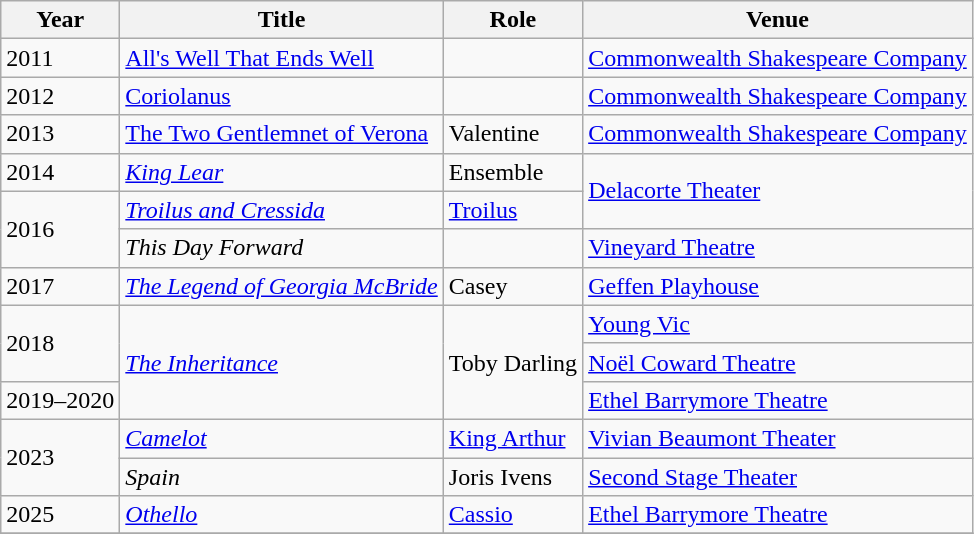<table class="wikitable sortable">
<tr>
<th>Year</th>
<th>Title</th>
<th>Role</th>
<th class="unsortable">Venue</th>
</tr>
<tr>
<td>2011</td>
<td><a href='#'>All's Well That Ends Well</a></td>
<td></td>
<td><a href='#'>Commonwealth Shakespeare Company</a></td>
</tr>
<tr>
<td>2012</td>
<td><a href='#'>Coriolanus</a></td>
<td></td>
<td><a href='#'>Commonwealth Shakespeare Company</a></td>
</tr>
<tr>
<td>2013</td>
<td><a href='#'>The Two Gentlemnet of Verona</a></td>
<td>Valentine</td>
<td><a href='#'>Commonwealth Shakespeare Company</a></td>
</tr>
<tr>
<td>2014</td>
<td><em><a href='#'>King Lear</a></em></td>
<td>Ensemble</td>
<td rowspan="2"><a href='#'>Delacorte Theater</a></td>
</tr>
<tr>
<td rowspan="2">2016</td>
<td><em><a href='#'>Troilus and Cressida</a></em></td>
<td><a href='#'>Troilus</a></td>
</tr>
<tr>
<td><em>This Day Forward</em></td>
<td></td>
<td><a href='#'>Vineyard Theatre</a></td>
</tr>
<tr>
<td>2017</td>
<td><em><a href='#'>The Legend of Georgia McBride</a></em></td>
<td>Casey</td>
<td><a href='#'>Geffen Playhouse</a></td>
</tr>
<tr>
<td rowspan="2">2018</td>
<td rowspan="3"><em><a href='#'>The Inheritance</a></em></td>
<td rowspan="3">Toby Darling</td>
<td><a href='#'>Young Vic</a></td>
</tr>
<tr>
<td><a href='#'>Noël Coward Theatre</a></td>
</tr>
<tr>
<td>2019–2020</td>
<td><a href='#'>Ethel Barrymore Theatre</a></td>
</tr>
<tr>
<td rowspan="2">2023</td>
<td><em><a href='#'>Camelot</a></em></td>
<td><a href='#'>King Arthur</a></td>
<td><a href='#'>Vivian Beaumont Theater</a></td>
</tr>
<tr>
<td><em>Spain</em></td>
<td>Joris Ivens</td>
<td><a href='#'>Second Stage Theater</a></td>
</tr>
<tr>
<td>2025</td>
<td><em><a href='#'>Othello</a></em></td>
<td><a href='#'>Cassio</a></td>
<td><a href='#'>Ethel Barrymore Theatre</a></td>
</tr>
<tr>
</tr>
</table>
